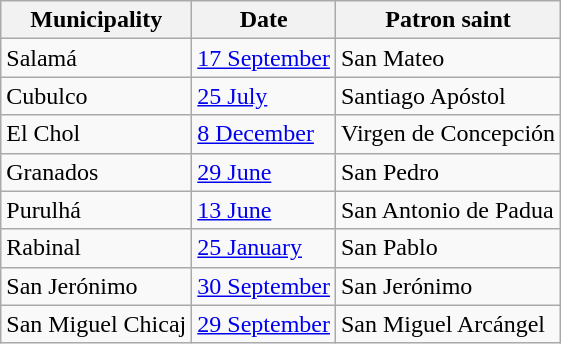<table class="wikitable">
<tr>
<th><strong>Municipality</strong></th>
<th><strong>Date</strong></th>
<th><strong>Patron saint</strong></th>
</tr>
<tr>
<td>Salamá</td>
<td><a href='#'>17 September</a></td>
<td>San Mateo</td>
</tr>
<tr>
<td>Cubulco</td>
<td><a href='#'>25 July</a></td>
<td>Santiago Apóstol</td>
</tr>
<tr>
<td>El Chol</td>
<td><a href='#'>8 December</a></td>
<td>Virgen de Concepción</td>
</tr>
<tr>
<td>Granados</td>
<td><a href='#'>29 June</a></td>
<td>San Pedro</td>
</tr>
<tr>
<td>Purulhá</td>
<td><a href='#'>13 June</a></td>
<td>San Antonio de Padua</td>
</tr>
<tr>
<td>Rabinal</td>
<td><a href='#'>25 January</a></td>
<td>San Pablo</td>
</tr>
<tr>
<td>San Jerónimo</td>
<td><a href='#'>30 September</a></td>
<td>San Jerónimo</td>
</tr>
<tr>
<td>San Miguel Chicaj</td>
<td><a href='#'>29 September</a></td>
<td>San Miguel Arcángel</td>
</tr>
</table>
